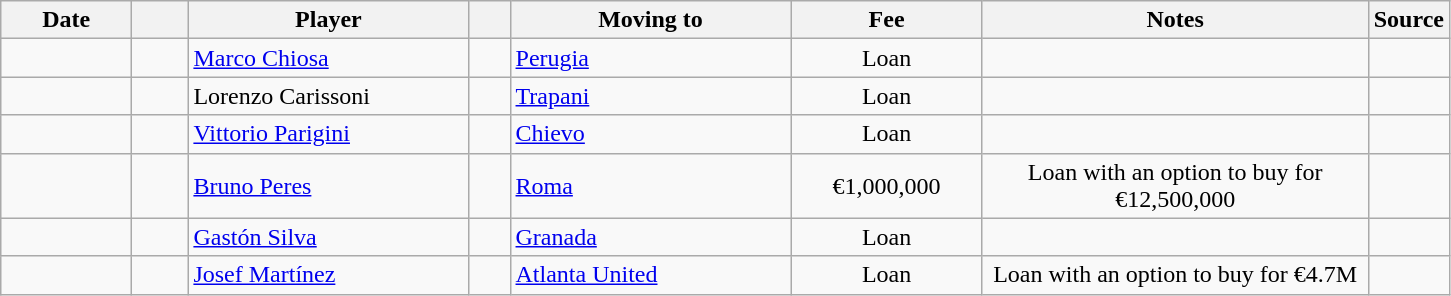<table class="wikitable sortable">
<tr>
<th style="width:80px;">Date</th>
<th style="width:30px;"></th>
<th style="width:180px;">Player</th>
<th style="width:20px;"></th>
<th style="width:180px;">Moving to</th>
<th style="width:120px;" class="unsortable">Fee</th>
<th style="width:250px;" class="unsortable">Notes</th>
<th style="width:20px;">Source</th>
</tr>
<tr>
<td></td>
<td align=center></td>
<td> <a href='#'>Marco Chiosa</a></td>
<td align=center></td>
<td> <a href='#'>Perugia</a></td>
<td align=center>Loan</td>
<td align=center></td>
<td></td>
</tr>
<tr>
<td></td>
<td align=center></td>
<td> Lorenzo Carissoni</td>
<td align=center></td>
<td> <a href='#'>Trapani</a></td>
<td align=center>Loan</td>
<td align=center></td>
<td></td>
</tr>
<tr>
<td></td>
<td align=center></td>
<td> <a href='#'>Vittorio Parigini</a></td>
<td align=center></td>
<td> <a href='#'>Chievo</a></td>
<td align=center>Loan</td>
<td align=center></td>
<td></td>
</tr>
<tr>
<td></td>
<td align=center></td>
<td> <a href='#'>Bruno Peres</a></td>
<td align=center></td>
<td> <a href='#'>Roma</a></td>
<td align=center>€1,000,000</td>
<td align=center>Loan with an option to buy for €12,500,000</td>
<td></td>
</tr>
<tr>
<td></td>
<td align=center></td>
<td> <a href='#'>Gastón Silva</a></td>
<td align=center></td>
<td> <a href='#'>Granada</a></td>
<td align=center>Loan</td>
<td align=center></td>
<td></td>
</tr>
<tr>
<td></td>
<td align=center></td>
<td> <a href='#'>Josef Martínez</a></td>
<td align=center></td>
<td> <a href='#'>Atlanta United</a></td>
<td align=center>Loan</td>
<td align=center>Loan with an option to buy for €4.7M</td>
<td></td>
</tr>
</table>
